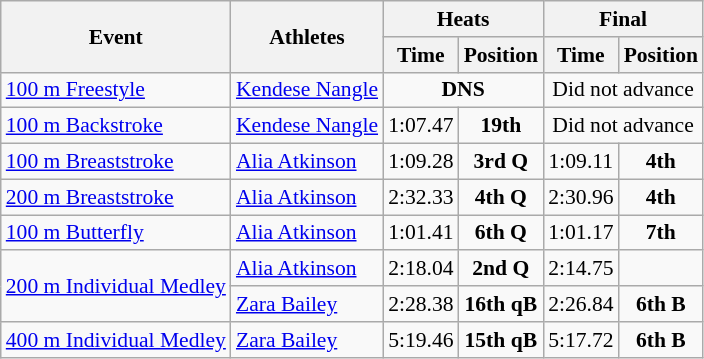<table class="wikitable" border="1" style="font-size:90%">
<tr>
<th rowspan=2>Event</th>
<th rowspan=2>Athletes</th>
<th colspan=2>Heats</th>
<th colspan=2>Final</th>
</tr>
<tr>
<th>Time</th>
<th>Position</th>
<th>Time</th>
<th>Position</th>
</tr>
<tr>
<td><a href='#'>100 m Freestyle</a></td>
<td><a href='#'>Kendese Nangle</a></td>
<td align=center colspan=2><strong>DNS</strong></td>
<td align=center colspan=2>Did not advance</td>
</tr>
<tr>
<td><a href='#'>100 m Backstroke</a></td>
<td><a href='#'>Kendese Nangle</a></td>
<td align=center>1:07.47</td>
<td align=center><strong>19th</strong></td>
<td align=center colspan=2>Did not advance</td>
</tr>
<tr>
<td><a href='#'>100 m Breaststroke</a></td>
<td><a href='#'>Alia Atkinson</a></td>
<td align=center>1:09.28</td>
<td align=center><strong>3rd Q</strong></td>
<td align=center>1:09.11</td>
<td align=center><strong>4th</strong></td>
</tr>
<tr>
<td><a href='#'>200 m Breaststroke</a></td>
<td><a href='#'>Alia Atkinson</a></td>
<td align=center>2:32.33</td>
<td align=center><strong>4th Q</strong></td>
<td align=center>2:30.96</td>
<td align=center><strong>4th</strong></td>
</tr>
<tr>
<td><a href='#'>100 m Butterfly</a></td>
<td><a href='#'>Alia Atkinson</a></td>
<td align=center>1:01.41</td>
<td align=center><strong>6th Q</strong></td>
<td align=center>1:01.17</td>
<td align=center><strong>7th</strong></td>
</tr>
<tr>
<td rowspan=2><a href='#'>200 m Individual Medley</a></td>
<td><a href='#'>Alia Atkinson</a></td>
<td align=center>2:18.04</td>
<td align=center><strong>2nd Q</strong></td>
<td align=center>2:14.75</td>
<td align=center></td>
</tr>
<tr>
<td><a href='#'>Zara Bailey</a></td>
<td align=center>2:28.38</td>
<td align=center><strong>16th qB</strong></td>
<td align=center>2:26.84</td>
<td align=center><strong>6th B</strong></td>
</tr>
<tr>
<td><a href='#'>400 m Individual Medley</a></td>
<td><a href='#'>Zara Bailey</a></td>
<td align=center>5:19.46</td>
<td align=center><strong>15th qB</strong></td>
<td align=center>5:17.72</td>
<td align=center><strong>6th B</strong></td>
</tr>
</table>
